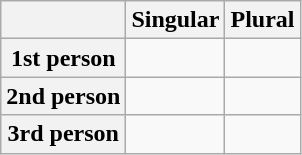<table class="wikitable">
<tr>
<th></th>
<th>Singular</th>
<th>Plural</th>
</tr>
<tr>
<th>1st person</th>
<td></td>
<td></td>
</tr>
<tr>
<th>2nd person</th>
<td></td>
<td></td>
</tr>
<tr>
<th>3rd person</th>
<td></td>
<td></td>
</tr>
</table>
